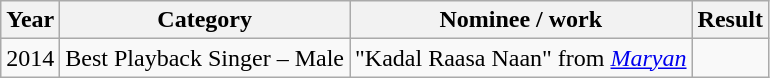<table class="wikitable">
<tr>
<th>Year</th>
<th>Category</th>
<th>Nominee / work</th>
<th>Result</th>
</tr>
<tr>
<td>2014</td>
<td>Best Playback Singer – Male</td>
<td>"Kadal Raasa Naan" from <em><a href='#'>Maryan</a></em></td>
<td></td>
</tr>
</table>
